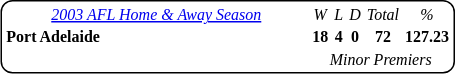<table style="margin-right:4px; margin-top:8px; float:right; border:1px #000 solid; border-radius:8px; background:#fff; font-family:Verdana; font-size:8pt; text-align:center;">
<tr>
<td width=200><em><a href='#'>2003 AFL Home & Away Season</a></em></td>
<td><em>W</em></td>
<td><em>L</em></td>
<td><em>D</em></td>
<td><em>Total</em></td>
<td><em>%</em></td>
</tr>
<tr>
<td style="text-align:left"><strong>Port Adelaide</strong></td>
<td><strong>18</strong></td>
<td><strong>4</strong></td>
<td><strong>0</strong></td>
<td><strong>72</strong></td>
<td><strong>127.23</strong></td>
</tr>
<tr>
<td></td>
<td colspan=9><em>Minor Premiers</em></td>
</tr>
</table>
